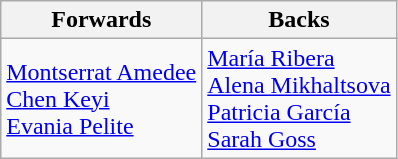<table class=wikitable style="text-align: left;">
<tr>
<th align=center>Forwards</th>
<th align=center>Backs</th>
</tr>
<tr>
<td> <a href='#'>Montserrat Amedee</a> <br>  <a href='#'>Chen Keyi</a> <br>  <a href='#'>Evania Pelite</a></td>
<td> <a href='#'>María Ribera</a> <br>  <a href='#'>Alena Mikhaltsova</a> <br>  <a href='#'>Patricia García</a> <br>  <a href='#'>Sarah Goss</a></td>
</tr>
</table>
